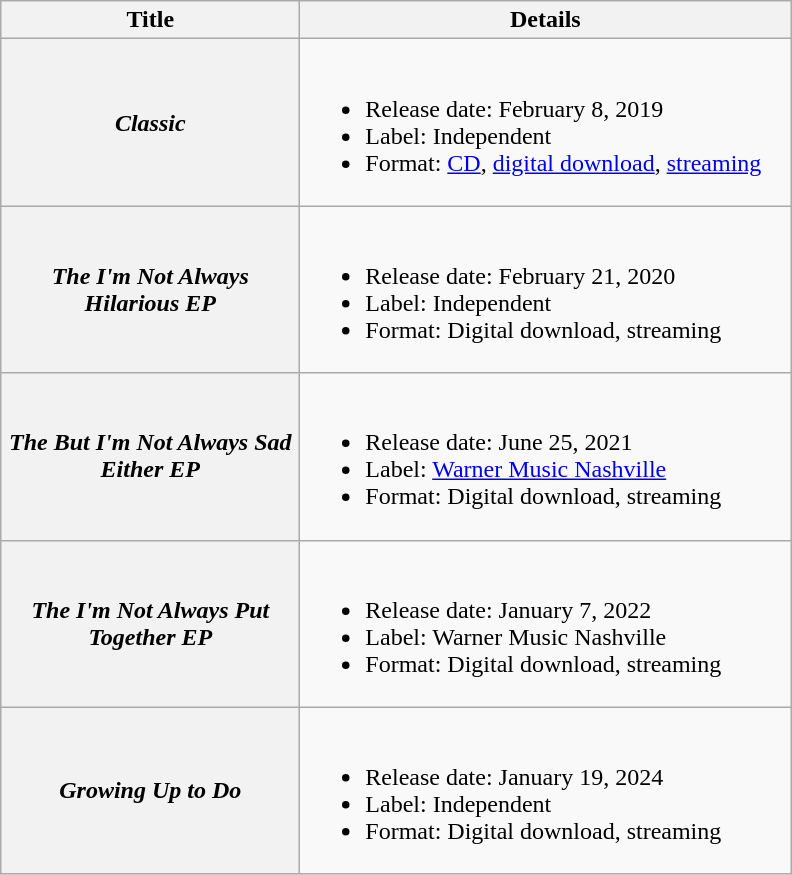<table class="wikitable plainrowheaders">
<tr>
<th style="width:12em;">Title</th>
<th style="width:20em;">Details</th>
</tr>
<tr>
<th scope="row"><em>Classic</em></th>
<td><br><ul><li>Release date: February 8, 2019</li><li>Label: Independent</li><li>Format: <a href='#'>CD</a>, <a href='#'>digital download</a>, <a href='#'>streaming</a></li></ul></td>
</tr>
<tr>
<th scope="row"><em>The I'm Not Always Hilarious EP</em></th>
<td><br><ul><li>Release date: February 21, 2020</li><li>Label: Independent</li><li>Format: Digital download, streaming</li></ul></td>
</tr>
<tr>
<th scope="row"><em>The But I'm Not Always Sad Either EP</em></th>
<td><br><ul><li>Release date: June 25, 2021</li><li>Label: <a href='#'>Warner Music Nashville</a></li><li>Format: Digital download, streaming</li></ul></td>
</tr>
<tr>
<th scope="row"><em>The I'm Not Always Put Together EP</em></th>
<td><br><ul><li>Release date: January 7, 2022</li><li>Label: Warner Music Nashville</li><li>Format: Digital download, streaming</li></ul></td>
</tr>
<tr>
<th scope="row"><em>Growing Up to Do</em></th>
<td><br><ul><li>Release date: January 19, 2024</li><li>Label: Independent</li><li>Format: Digital download, streaming</li></ul></td>
</tr>
</table>
